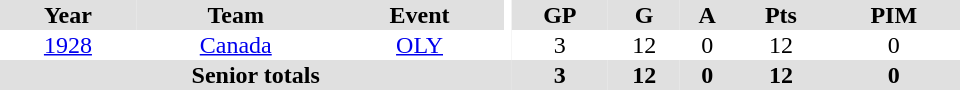<table border="0" cellpadding="1" cellspacing="0" ID="Table3" style="text-align:center; width:40em">
<tr bgcolor="#e0e0e0">
<th>Year</th>
<th>Team</th>
<th>Event</th>
<th rowspan="102" bgcolor="#ffffff"></th>
<th>GP</th>
<th>G</th>
<th>A</th>
<th>Pts</th>
<th>PIM</th>
</tr>
<tr>
<td><a href='#'>1928</a></td>
<td><a href='#'>Canada</a></td>
<td><a href='#'>OLY</a></td>
<td>3</td>
<td>12</td>
<td>0</td>
<td>12</td>
<td>0</td>
</tr>
<tr bgcolor="#e0e0e0">
<th colspan="4">Senior totals</th>
<th>3</th>
<th>12</th>
<th>0</th>
<th>12</th>
<th>0</th>
</tr>
</table>
